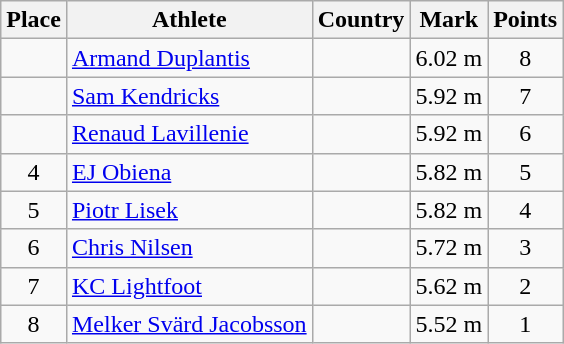<table class="wikitable">
<tr>
<th>Place</th>
<th>Athlete</th>
<th>Country</th>
<th>Mark</th>
<th>Points</th>
</tr>
<tr>
<td align=center></td>
<td><a href='#'>Armand Duplantis</a></td>
<td></td>
<td>6.02 m</td>
<td align=center>8</td>
</tr>
<tr>
<td align=center></td>
<td><a href='#'>Sam Kendricks</a></td>
<td></td>
<td>5.92 m</td>
<td align=center>7</td>
</tr>
<tr>
<td align=center></td>
<td><a href='#'>Renaud Lavillenie</a></td>
<td></td>
<td>5.92 m</td>
<td align=center>6</td>
</tr>
<tr>
<td align=center>4</td>
<td><a href='#'>EJ Obiena</a></td>
<td></td>
<td>5.82 m</td>
<td align=center>5</td>
</tr>
<tr>
<td align=center>5</td>
<td><a href='#'>Piotr Lisek</a></td>
<td></td>
<td>5.82 m</td>
<td align=center>4</td>
</tr>
<tr>
<td align=center>6</td>
<td><a href='#'>Chris Nilsen</a></td>
<td></td>
<td>5.72 m</td>
<td align=center>3</td>
</tr>
<tr>
<td align=center>7</td>
<td><a href='#'>KC Lightfoot</a></td>
<td></td>
<td>5.62 m</td>
<td align=center>2</td>
</tr>
<tr>
<td align=center>8</td>
<td><a href='#'>Melker Svärd Jacobsson</a></td>
<td></td>
<td>5.52 m</td>
<td align=center>1</td>
</tr>
</table>
